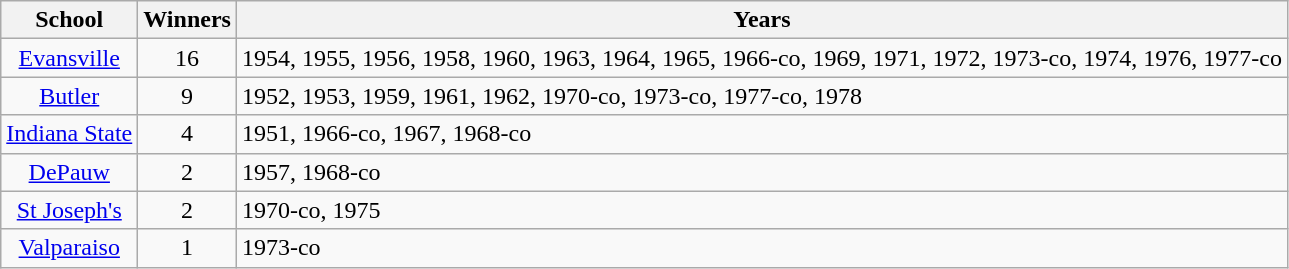<table class=wikitable>
<tr>
<th>School</th>
<th>Winners</th>
<th>Years</th>
</tr>
<tr>
<td align=center><a href='#'>Evansville</a></td>
<td align=center>16</td>
<td>1954, 1955, 1956, 1958, 1960, 1963, 1964, 1965, 1966-co, 1969, 1971, 1972, 1973-co, 1974, 1976, 1977-co</td>
</tr>
<tr>
<td align=center><a href='#'>Butler</a></td>
<td align=center>9</td>
<td>1952, 1953, 1959, 1961, 1962, 1970-co, 1973-co, 1977-co, 1978</td>
</tr>
<tr>
<td align=center><a href='#'>Indiana State</a></td>
<td align=center>4</td>
<td>1951, 1966-co, 1967, 1968-co</td>
</tr>
<tr>
<td align=center><a href='#'>DePauw</a></td>
<td align=center>2</td>
<td>1957, 1968-co</td>
</tr>
<tr>
<td align=center><a href='#'>St Joseph's</a></td>
<td align=center>2</td>
<td>1970-co, 1975</td>
</tr>
<tr>
<td align=center><a href='#'>Valparaiso</a></td>
<td align=center>1</td>
<td>1973-co</td>
</tr>
</table>
